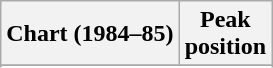<table class="wikitable sortable plainrowheaders" style="text-align:center">
<tr>
<th scope="col">Chart (1984–85)</th>
<th scope="col">Peak<br>position</th>
</tr>
<tr>
</tr>
<tr>
</tr>
</table>
